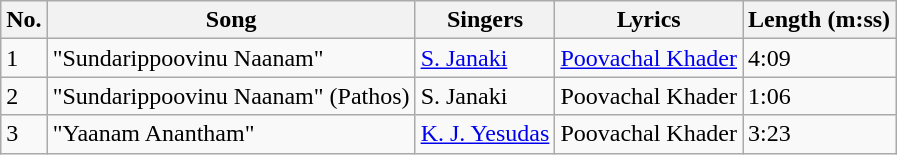<table class="wikitable">
<tr>
<th>No.</th>
<th>Song</th>
<th>Singers</th>
<th>Lyrics</th>
<th>Length (m:ss)</th>
</tr>
<tr>
<td>1</td>
<td>"Sundarippoovinu Naanam"</td>
<td><a href='#'>S. Janaki</a></td>
<td><a href='#'>Poovachal Khader</a></td>
<td>4:09</td>
</tr>
<tr>
<td>2</td>
<td>"Sundarippoovinu Naanam" (Pathos)</td>
<td>S. Janaki</td>
<td>Poovachal Khader</td>
<td>1:06</td>
</tr>
<tr>
<td>3</td>
<td>"Yaanam Anantham"</td>
<td><a href='#'>K. J. Yesudas</a></td>
<td>Poovachal Khader</td>
<td>3:23</td>
</tr>
</table>
